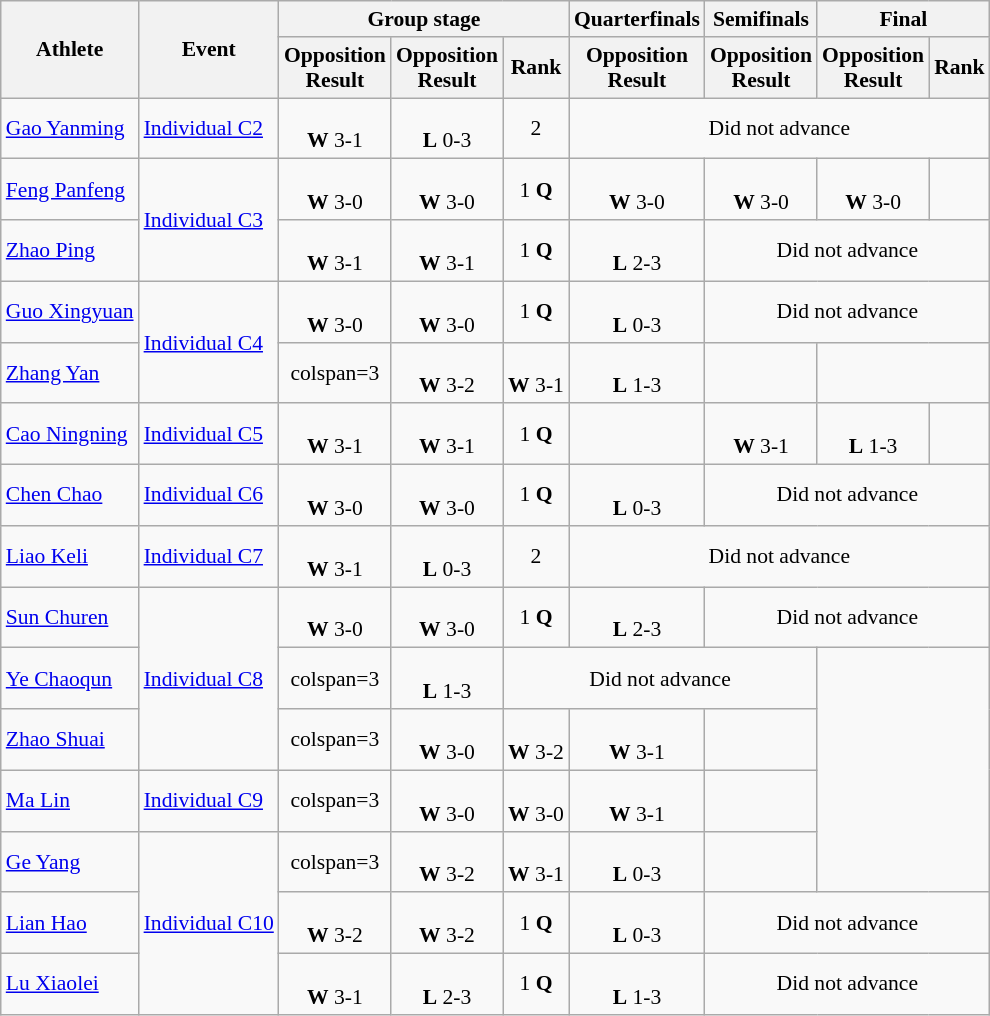<table class=wikitable style="text-align: center; font-size:90%">
<tr>
<th rowspan="2">Athlete</th>
<th rowspan="2">Event</th>
<th colspan="3">Group stage</th>
<th>Quarterfinals</th>
<th>Semifinals</th>
<th colspan="2">Final</th>
</tr>
<tr>
<th>Opposition<br>Result</th>
<th>Opposition<br>Result</th>
<th>Rank</th>
<th>Opposition<br>Result</th>
<th>Opposition<br>Result</th>
<th>Opposition<br>Result</th>
<th>Rank</th>
</tr>
<tr>
<td align=left><a href='#'>Gao Yanming</a></td>
<td align=left><a href='#'>Individual C2</a></td>
<td><br><strong>W</strong> 3-1</td>
<td><br><strong>L</strong> 0-3</td>
<td>2</td>
<td colspan=4>Did not advance</td>
</tr>
<tr>
<td align=left><a href='#'>Feng Panfeng</a></td>
<td align=left rowspan=2><a href='#'>Individual C3</a></td>
<td><br><strong>W</strong> 3-0</td>
<td><br><strong>W</strong> 3-0</td>
<td>1 <strong>Q</strong></td>
<td><br><strong>W</strong> 3-0</td>
<td><br><strong>W</strong> 3-0</td>
<td><br><strong>W</strong> 3-0</td>
<td></td>
</tr>
<tr>
<td align=left><a href='#'>Zhao Ping</a></td>
<td><br><strong>W</strong> 3-1</td>
<td><br><strong>W</strong> 3-1</td>
<td>1 <strong>Q</strong></td>
<td><br><strong>L</strong> 2-3</td>
<td colspan=3>Did not advance</td>
</tr>
<tr>
<td align=left><a href='#'>Guo Xingyuan</a></td>
<td align=left rowspan=2><a href='#'>Individual C4</a></td>
<td><br><strong>W</strong> 3-0</td>
<td><br><strong>W</strong> 3-0</td>
<td>1 <strong>Q</strong></td>
<td><br><strong>L</strong> 0-3</td>
<td colspan=3>Did not advance</td>
</tr>
<tr>
<td align=left><a href='#'>Zhang Yan</a></td>
<td>colspan=3 </td>
<td><br><strong>W</strong> 3-2</td>
<td><br><strong>W</strong> 3-1</td>
<td><br><strong>L</strong> 1-3</td>
<td></td>
</tr>
<tr>
<td align=left><a href='#'>Cao Ningning</a></td>
<td align=left><a href='#'>Individual C5</a></td>
<td><br><strong>W</strong> 3-1</td>
<td><br><strong>W</strong> 3-1</td>
<td>1 <strong>Q</strong></td>
<td></td>
<td><br><strong>W</strong> 3-1</td>
<td><br><strong>L</strong> 1-3</td>
<td></td>
</tr>
<tr>
<td align=left><a href='#'>Chen Chao</a></td>
<td align=left><a href='#'>Individual C6</a></td>
<td><br><strong>W</strong> 3-0</td>
<td><br><strong>W</strong> 3-0</td>
<td>1 <strong>Q</strong></td>
<td><br><strong>L</strong> 0-3</td>
<td colspan=3>Did not advance</td>
</tr>
<tr>
<td align=left><a href='#'>Liao Keli</a></td>
<td align=left><a href='#'>Individual C7</a></td>
<td><br><strong>W</strong> 3-1</td>
<td><br><strong>L</strong> 0-3</td>
<td>2</td>
<td colspan=4>Did not advance</td>
</tr>
<tr>
<td align=left><a href='#'>Sun Churen</a></td>
<td align=left rowspan=3><a href='#'>Individual C8</a></td>
<td><br><strong>W</strong> 3-0</td>
<td><br><strong>W</strong> 3-0</td>
<td>1 <strong>Q</strong></td>
<td><br><strong>L</strong> 2-3</td>
<td colspan=3>Did not advance</td>
</tr>
<tr>
<td align=left><a href='#'>Ye Chaoqun</a></td>
<td>colspan=3 </td>
<td><br><strong>L</strong> 1-3</td>
<td colspan=3>Did not advance</td>
</tr>
<tr>
<td align=left><a href='#'>Zhao Shuai</a></td>
<td>colspan=3 </td>
<td><br><strong>W</strong> 3-0</td>
<td><br><strong>W</strong> 3-2</td>
<td><br><strong>W</strong> 3-1</td>
<td></td>
</tr>
<tr>
<td align=left><a href='#'>Ma Lin</a></td>
<td align=left><a href='#'>Individual C9</a></td>
<td>colspan=3 </td>
<td><br><strong>W</strong> 3-0</td>
<td><br><strong>W</strong> 3-0</td>
<td><br><strong>W</strong> 3-1</td>
<td></td>
</tr>
<tr>
<td align=left><a href='#'>Ge Yang</a></td>
<td align=left rowspan=3><a href='#'>Individual C10</a></td>
<td>colspan=3 </td>
<td><br><strong>W</strong> 3-2</td>
<td><br><strong>W</strong> 3-1</td>
<td><br><strong>L</strong> 0-3</td>
<td></td>
</tr>
<tr>
<td align=left><a href='#'>Lian Hao</a></td>
<td><br><strong>W</strong> 3-2</td>
<td><br><strong>W</strong> 3-2</td>
<td>1 <strong>Q</strong></td>
<td><br><strong>L</strong> 0-3</td>
<td colspan=3>Did not advance</td>
</tr>
<tr>
<td align=left><a href='#'>Lu Xiaolei</a></td>
<td><br><strong>W</strong> 3-1</td>
<td><br><strong>L</strong> 2-3</td>
<td>1 <strong>Q</strong></td>
<td><br><strong>L</strong> 1-3</td>
<td colspan=3>Did not advance</td>
</tr>
</table>
